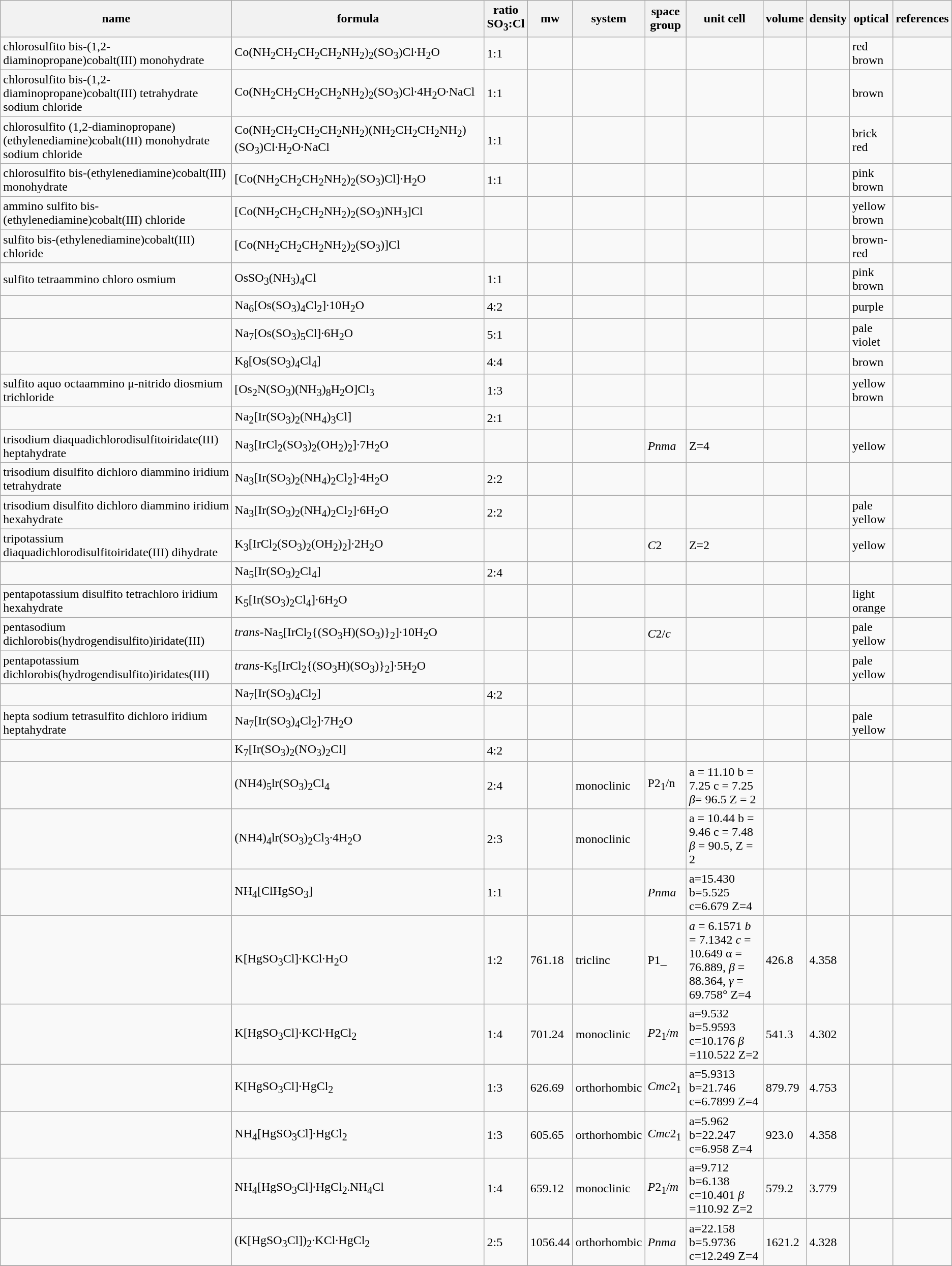<table class="wikitable">
<tr>
<th>name</th>
<th>formula</th>
<th>ratio<br>SO<sub>3</sub>:Cl</th>
<th>mw</th>
<th>system</th>
<th>space group</th>
<th>unit cell</th>
<th>volume</th>
<th>density</th>
<th>optical</th>
<th>references</th>
</tr>
<tr>
<td>chlorosulfito bis-(1,2-diaminopropane)cobalt(III) monohydrate</td>
<td>Co(NH<sub>2</sub>CH<sub>2</sub>CH<sub>2</sub>CH<sub>2</sub>NH<sub>2</sub>)<sub>2</sub>(SO<sub>3</sub>)Cl·H<sub>2</sub>O</td>
<td>1:1</td>
<td></td>
<td></td>
<td></td>
<td></td>
<td></td>
<td></td>
<td>red brown</td>
<td></td>
</tr>
<tr>
<td>chlorosulfito bis-(1,2-diaminopropane)cobalt(III) tetrahydrate sodium chloride</td>
<td>Co(NH<sub>2</sub>CH<sub>2</sub>CH<sub>2</sub>CH<sub>2</sub>NH<sub>2</sub>)<sub>2</sub>(SO<sub>3</sub>)Cl·4H<sub>2</sub>O·NaCl</td>
<td>1:1</td>
<td></td>
<td></td>
<td></td>
<td></td>
<td></td>
<td></td>
<td>brown</td>
<td></td>
</tr>
<tr>
<td>chlorosulfito (1,2-diaminopropane)(ethylenediamine)cobalt(III) monohydrate sodium chloride</td>
<td>Co(NH<sub>2</sub>CH<sub>2</sub>CH<sub>2</sub>CH<sub>2</sub>NH<sub>2</sub>)(NH<sub>2</sub>CH<sub>2</sub>CH<sub>2</sub>NH<sub>2</sub>)(SO<sub>3</sub>)Cl·H<sub>2</sub>O·NaCl</td>
<td>1:1</td>
<td></td>
<td></td>
<td></td>
<td></td>
<td></td>
<td></td>
<td>brick red</td>
<td></td>
</tr>
<tr>
<td>chlorosulfito bis-(ethylenediamine)cobalt(III) monohydrate</td>
<td>[Co(NH<sub>2</sub>CH<sub>2</sub>CH<sub>2</sub>NH<sub>2</sub>)<sub>2</sub>(SO<sub>3</sub>)Cl]·H<sub>2</sub>O</td>
<td>1:1</td>
<td></td>
<td></td>
<td></td>
<td></td>
<td></td>
<td></td>
<td>pink brown</td>
<td></td>
</tr>
<tr>
<td>ammino sulfito bis-(ethylenediamine)cobalt(III) chloride</td>
<td>[Co(NH<sub>2</sub>CH<sub>2</sub>CH<sub>2</sub>NH<sub>2</sub>)<sub>2</sub>(SO<sub>3</sub>)NH<sub>3</sub>]Cl</td>
<td></td>
<td></td>
<td></td>
<td></td>
<td></td>
<td></td>
<td></td>
<td>yellow brown</td>
<td></td>
</tr>
<tr>
<td>sulfito bis-(ethylenediamine)cobalt(III) chloride</td>
<td>[Co(NH<sub>2</sub>CH<sub>2</sub>CH<sub>2</sub>NH<sub>2</sub>)<sub>2</sub>(SO<sub>3</sub>)]Cl</td>
<td></td>
<td></td>
<td></td>
<td></td>
<td></td>
<td></td>
<td></td>
<td>brown-red</td>
<td></td>
</tr>
<tr>
<td>sulfito tetraammino chloro osmium</td>
<td>OsSO<sub>3</sub>(NH<sub>3</sub>)<sub>4</sub>Cl</td>
<td>1:1</td>
<td></td>
<td></td>
<td></td>
<td></td>
<td></td>
<td></td>
<td>pink brown</td>
<td></td>
</tr>
<tr>
<td></td>
<td>Na<sub>6</sub>[Os(SO<sub>3</sub>)<sub>4</sub>Cl<sub>2</sub>]·10H<sub>2</sub>O</td>
<td>4:2</td>
<td></td>
<td></td>
<td></td>
<td></td>
<td></td>
<td></td>
<td>purple</td>
<td></td>
</tr>
<tr>
<td></td>
<td>Na<sub>7</sub>[Os(SO<sub>3</sub>)<sub>5</sub>Cl]·6H<sub>2</sub>O</td>
<td>5:1</td>
<td></td>
<td></td>
<td></td>
<td></td>
<td></td>
<td></td>
<td>pale violet</td>
<td></td>
</tr>
<tr>
<td></td>
<td>K<sub>8</sub>[Os(SO<sub>3</sub>)<sub>4</sub>Cl<sub>4</sub>]</td>
<td>4:4</td>
<td></td>
<td></td>
<td></td>
<td></td>
<td></td>
<td></td>
<td>brown</td>
<td></td>
</tr>
<tr>
<td>sulfito aquo octaammino μ-nitrido diosmium trichloride</td>
<td>[Os<sub>2</sub>N(SO<sub>3</sub>)(NH<sub>3</sub>)<sub>8</sub>H<sub>2</sub>O]Cl<sub>3</sub></td>
<td>1:3</td>
<td></td>
<td></td>
<td></td>
<td></td>
<td></td>
<td></td>
<td>yellow brown</td>
<td></td>
</tr>
<tr>
<td></td>
<td>Na<sub>2</sub>[Ir(SO<sub>3</sub>)<sub>2</sub>(NH<sub>4</sub>)<sub>3</sub>Cl]</td>
<td>2:1</td>
<td></td>
<td></td>
<td></td>
<td></td>
<td></td>
<td></td>
<td></td>
<td></td>
</tr>
<tr>
<td>trisodium diaquadichlorodisulfitoiridate(III) heptahydrate</td>
<td>Na<sub>3</sub>[IrCl<sub>2</sub>(SO<sub>3</sub>)<sub>2</sub>(OH<sub>2</sub>)<sub>2</sub>]·7H<sub>2</sub>O</td>
<td></td>
<td></td>
<td></td>
<td><em>Pnma</em></td>
<td>Z=4</td>
<td></td>
<td></td>
<td>yellow</td>
<td></td>
</tr>
<tr>
<td>trisodium disulfito dichloro diammino iridium tetrahydrate</td>
<td>Na<sub>3</sub>[Ir(SO<sub>3</sub>)<sub>2</sub>(NH<sub>4</sub>)<sub>2</sub>Cl<sub>2</sub>]·4H<sub>2</sub>O</td>
<td>2:2</td>
<td></td>
<td></td>
<td></td>
<td></td>
<td></td>
<td></td>
<td></td>
<td></td>
</tr>
<tr>
<td>trisodium disulfito dichloro diammino iridium hexahydrate</td>
<td>Na<sub>3</sub>[Ir(SO<sub>3</sub>)<sub>2</sub>(NH<sub>4</sub>)<sub>2</sub>Cl<sub>2</sub>]·6H<sub>2</sub>O</td>
<td>2:2</td>
<td></td>
<td></td>
<td></td>
<td></td>
<td></td>
<td></td>
<td>pale yellow</td>
<td></td>
</tr>
<tr>
<td>tripotassium diaquadichlorodisulfitoiridate(III) dihydrate</td>
<td>K<sub>3</sub>[IrCl<sub>2</sub>(SO<sub>3</sub>)<sub>2</sub>(OH<sub>2</sub>)<sub>2</sub>]·2H<sub>2</sub>O</td>
<td></td>
<td></td>
<td></td>
<td><em>C</em>2</td>
<td>Z=2</td>
<td></td>
<td></td>
<td>yellow</td>
<td></td>
</tr>
<tr>
<td></td>
<td>Na<sub>5</sub>[Ir(SO<sub>3</sub>)<sub>2</sub>Cl<sub>4</sub>]</td>
<td>2:4</td>
<td></td>
<td></td>
<td></td>
<td></td>
<td></td>
<td></td>
<td></td>
<td></td>
</tr>
<tr>
<td>pentapotassium disulfito tetrachloro iridium hexahydrate</td>
<td>K<sub>5</sub>[Ir(SO<sub>3</sub>)<sub>2</sub>Cl<sub>4</sub>]·6H<sub>2</sub>O</td>
<td></td>
<td></td>
<td></td>
<td></td>
<td></td>
<td></td>
<td></td>
<td>light orange</td>
<td></td>
</tr>
<tr>
<td>pentasodium dichlorobis(hydrogendisulfito)iridate(III)</td>
<td><em>trans-</em>Na<sub>5</sub>[IrCl<sub>2</sub>{(SO<sub>3</sub>H)(SO<sub>3</sub>)}<sub>2</sub>]·10H<sub>2</sub>O</td>
<td></td>
<td></td>
<td></td>
<td><em>C</em>2/<em>c</em></td>
<td></td>
<td></td>
<td></td>
<td>pale yellow</td>
<td></td>
</tr>
<tr>
<td>pentapotassium dichlorobis(hydrogendisulfito)iridates(III)</td>
<td><em>trans-</em>K<sub>5</sub>[IrCl<sub>2</sub>{(SO<sub>3</sub>H)(SO<sub>3</sub>)}<sub>2</sub>]·5H<sub>2</sub>O</td>
<td></td>
<td></td>
<td></td>
<td></td>
<td></td>
<td></td>
<td></td>
<td>pale yellow</td>
<td></td>
</tr>
<tr>
<td></td>
<td>Na<sub>7</sub>[Ir(SO<sub>3</sub>)<sub>4</sub>Cl<sub>2</sub>]</td>
<td>4:2</td>
<td></td>
<td></td>
<td></td>
<td></td>
<td></td>
<td></td>
<td></td>
<td></td>
</tr>
<tr>
<td>hepta sodium tetrasulfito dichloro iridium heptahydrate</td>
<td>Na<sub>7</sub>[Ir(SO<sub>3</sub>)<sub>4</sub>Cl<sub>2</sub>]·7H<sub>2</sub>O</td>
<td></td>
<td></td>
<td></td>
<td></td>
<td></td>
<td></td>
<td></td>
<td>pale yellow</td>
<td></td>
</tr>
<tr>
<td></td>
<td>K<sub>7</sub>[Ir(SO<sub>3</sub>)<sub>2</sub>(NO<sub>3</sub>)<sub>2</sub>Cl]</td>
<td>4:2</td>
<td></td>
<td></td>
<td></td>
<td></td>
<td></td>
<td></td>
<td></td>
<td></td>
</tr>
<tr>
<td></td>
<td>(NH4)<sub>5</sub>lr(SO<sub>3</sub>)<sub>2</sub>Cl<sub>4</sub></td>
<td>2:4</td>
<td></td>
<td>monoclinic</td>
<td>P2<sub>1</sub>/n</td>
<td>a = 11.10 b = 7.25 c = 7.25 <em>β</em>= 96.5 Z = 2</td>
<td></td>
<td></td>
<td></td>
<td></td>
</tr>
<tr>
<td></td>
<td>(NH4)<sub>4</sub>lr(SO<sub>3</sub>)<sub>2</sub>Cl<sub>3</sub>·4H<sub>2</sub>O</td>
<td>2:3</td>
<td></td>
<td>monoclinic</td>
<td></td>
<td>a = 10.44 b = 9.46 c = 7.48 <em>β</em> = 90.5, Z = 2</td>
<td></td>
<td></td>
<td></td>
<td></td>
</tr>
<tr>
<td></td>
<td>NH<sub>4</sub>[ClHgSO<sub>3</sub>]</td>
<td>1:1</td>
<td></td>
<td></td>
<td><em>Pnma</em></td>
<td>a=15.430 b=5.525 c=6.679 Z=4</td>
<td></td>
<td></td>
<td></td>
<td></td>
</tr>
<tr>
<td></td>
<td>K[HgSO<sub>3</sub>Cl]·KCl·H<sub>2</sub>O</td>
<td>1:2</td>
<td>761.18</td>
<td>triclinc</td>
<td>P1_</td>
<td><em>a</em>  = 6.1571 <em>b</em>  = 7.1342 <em>c</em>  = 10.649 α = 76.889, <em>β</em>  = 88.364, <em>γ</em>  = 69.758° Z=4</td>
<td>426.8</td>
<td>4.358</td>
<td></td>
<td></td>
</tr>
<tr>
<td></td>
<td>K[HgSO<sub>3</sub>Cl]·KCl·HgCl<sub>2</sub></td>
<td>1:4</td>
<td>701.24</td>
<td>monoclinic</td>
<td><em>P</em>2<sub>1</sub>/<em>m</em></td>
<td>a=9.532 b=5.9593 c=10.176 <em>β</em> =110.522 Z=2</td>
<td>541.3</td>
<td>4.302</td>
<td></td>
<td></td>
</tr>
<tr>
<td></td>
<td>K[HgSO<sub>3</sub>Cl]·HgCl<sub>2</sub></td>
<td>1:3</td>
<td>626.69</td>
<td>orthorhombic</td>
<td><em>Cmc</em>2<sub>1</sub></td>
<td>a=5.9313 b=21.746 c=6.7899 Z=4</td>
<td>879.79</td>
<td>4.753</td>
<td></td>
<td></td>
</tr>
<tr>
<td></td>
<td>NH<sub>4</sub>[HgSO<sub>3</sub>Cl]·HgCl<sub>2</sub></td>
<td>1:3</td>
<td>605.65</td>
<td>orthorhombic</td>
<td><em>Cmc</em>2<sub>1</sub></td>
<td>a=5.962 b=22.247 c=6.958 Z=4</td>
<td>923.0</td>
<td>4.358</td>
<td></td>
<td></td>
</tr>
<tr>
<td></td>
<td>NH<sub>4</sub>[HgSO<sub>3</sub>Cl]·HgCl<sub>2·</sub>NH<sub>4</sub>Cl</td>
<td>1:4</td>
<td>659.12</td>
<td>monoclinic</td>
<td><em>P</em>2<sub>1</sub>/<em>m</em></td>
<td>a=9.712 b=6.138 c=10.401 <em>β</em> =110.92 Z=2</td>
<td>579.2</td>
<td>3.779</td>
<td></td>
<td></td>
</tr>
<tr>
<td></td>
<td>(K[HgSO<sub>3</sub>Cl])<sub>2</sub>·KCl·HgCl<sub>2</sub></td>
<td>2:5</td>
<td>1056.44</td>
<td>orthorhombic</td>
<td><em>Pnma</em></td>
<td>a=22.158 b=5.9736 c=12.249 Z=4</td>
<td>1621.2</td>
<td>4.328</td>
<td></td>
<td></td>
</tr>
<tr>
</tr>
</table>
